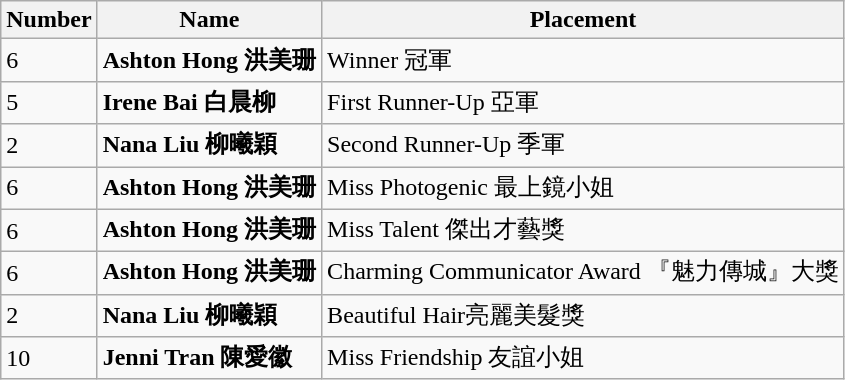<table class="wikitable">
<tr>
<th><strong>Number</strong></th>
<th><strong>Name</strong></th>
<th><strong>Placement</strong></th>
</tr>
<tr>
<td>6</td>
<td><strong>Ashton Hong 洪美珊</strong></td>
<td>Winner 冠軍</td>
</tr>
<tr>
<td>5</td>
<td><strong>Irene Bai 白晨柳</strong></td>
<td>First Runner-Up 亞軍</td>
</tr>
<tr>
<td>2</td>
<td><strong>Nana Liu  柳曦穎 </strong></td>
<td>Second Runner-Up 季軍</td>
</tr>
<tr>
<td>6</td>
<td><strong> Ashton Hong 洪美珊</strong></td>
<td>Miss Photogenic  最上鏡小姐</td>
</tr>
<tr>
<td>6</td>
<td><strong> Ashton Hong 洪美珊</strong></td>
<td>Miss Talent  傑出才藝獎</td>
</tr>
<tr>
<td>6</td>
<td><strong> Ashton Hong 洪美珊</strong></td>
<td>Charming Communicator Award 『魅力傳城』大獎</td>
</tr>
<tr>
<td>2</td>
<td><strong>Nana Liu 柳曦穎 </strong></td>
<td>Beautiful Hair亮麗美髮獎</td>
</tr>
<tr>
<td>10</td>
<td><strong>Jenni Tran 陳愛徽</strong></td>
<td>Miss Friendship 友誼小姐</td>
</tr>
</table>
